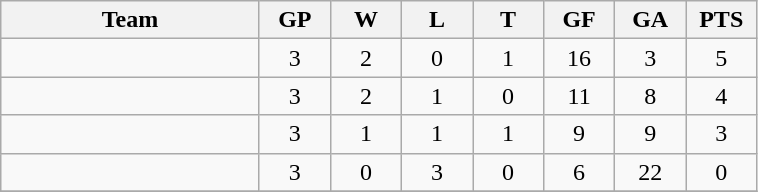<table class="wikitable" style="text-align:center;">
<tr>
<th width=165>Team</th>
<th width=40>GP</th>
<th width=40>W</th>
<th width=40>L</th>
<th width=40>T</th>
<th width=40>GF</th>
<th width=40>GA</th>
<th width=40>PTS</th>
</tr>
<tr>
<td style="text-align:left;"></td>
<td>3</td>
<td>2</td>
<td>0</td>
<td>1</td>
<td>16</td>
<td>3</td>
<td>5</td>
</tr>
<tr>
<td style="text-align:left;"></td>
<td>3</td>
<td>2</td>
<td>1</td>
<td>0</td>
<td>11</td>
<td>8</td>
<td>4</td>
</tr>
<tr>
<td style="text-align:left;"></td>
<td>3</td>
<td>1</td>
<td>1</td>
<td>1</td>
<td>9</td>
<td>9</td>
<td>3</td>
</tr>
<tr>
<td style="text-align:left;"></td>
<td>3</td>
<td>0</td>
<td>3</td>
<td>0</td>
<td>6</td>
<td>22</td>
<td>0</td>
</tr>
<tr>
</tr>
</table>
